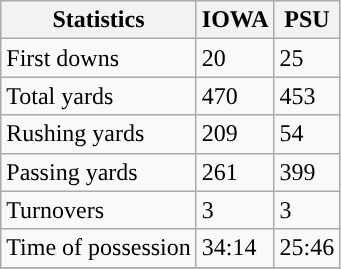<table class="wikitable">
<tr>
<th>Statistics</th>
<th>IOWA</th>
<th>PSU</th>
</tr>
<tr>
<td>First downs</td>
<td>20</td>
<td>25</td>
</tr>
<tr>
<td>Total yards</td>
<td>470</td>
<td>453</td>
</tr>
<tr>
<td>Rushing yards</td>
<td>209</td>
<td>54</td>
</tr>
<tr>
<td>Passing yards</td>
<td>261</td>
<td>399</td>
</tr>
<tr>
<td>Turnovers</td>
<td>3</td>
<td>3</td>
</tr>
<tr>
<td>Time of possession</td>
<td>34:14</td>
<td>25:46</td>
</tr>
<tr>
</tr>
</table>
